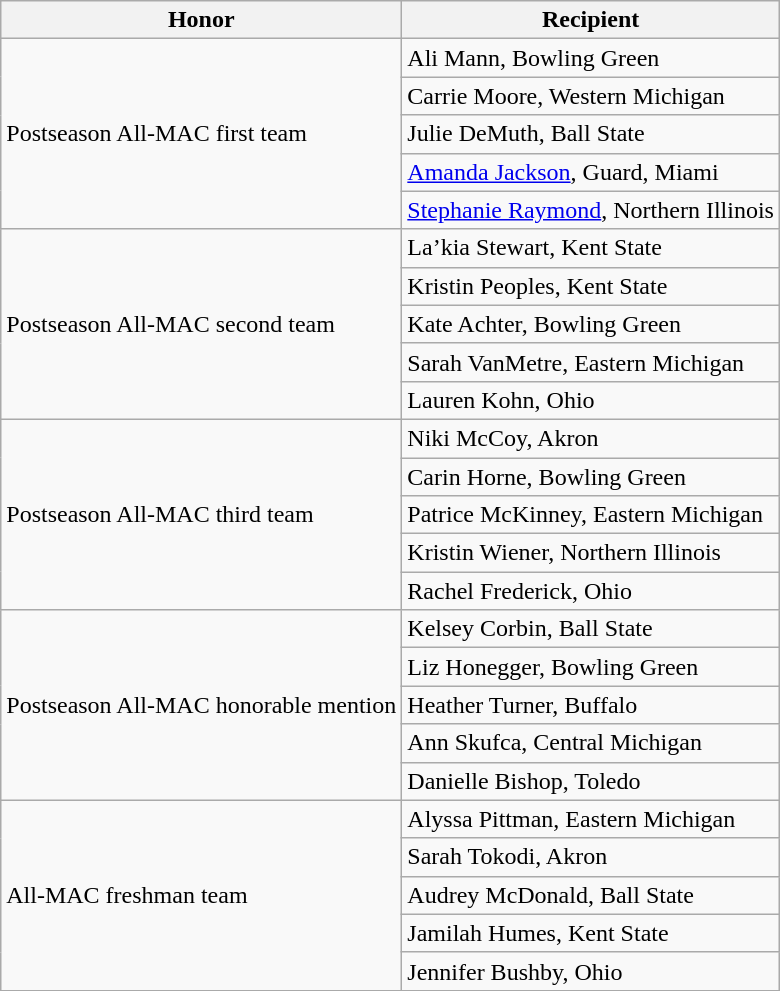<table class="wikitable" border="1">
<tr>
<th>Honor</th>
<th>Recipient</th>
</tr>
<tr>
<td rowspan=5 valign=middle>Postseason All-MAC first team</td>
<td>Ali Mann, Bowling Green</td>
</tr>
<tr>
<td>Carrie Moore, Western Michigan</td>
</tr>
<tr>
<td>Julie DeMuth, Ball State</td>
</tr>
<tr>
<td><a href='#'>Amanda Jackson</a>, Guard, Miami</td>
</tr>
<tr>
<td><a href='#'>Stephanie Raymond</a>, Northern Illinois</td>
</tr>
<tr>
<td rowspan=5 valign=middle>Postseason All-MAC second team</td>
<td>La’kia Stewart, Kent State</td>
</tr>
<tr>
<td>Kristin Peoples, Kent State</td>
</tr>
<tr>
<td>Kate Achter, Bowling Green</td>
</tr>
<tr>
<td>Sarah VanMetre, Eastern Michigan</td>
</tr>
<tr>
<td>Lauren Kohn, Ohio</td>
</tr>
<tr>
<td rowspan=5 valign=middle>Postseason All-MAC third team</td>
<td>Niki McCoy, Akron</td>
</tr>
<tr>
<td>Carin Horne, Bowling Green</td>
</tr>
<tr>
<td>Patrice McKinney, Eastern Michigan</td>
</tr>
<tr>
<td>Kristin Wiener, Northern Illinois</td>
</tr>
<tr>
<td>Rachel Frederick, Ohio</td>
</tr>
<tr>
<td rowspan=5 valign=middle>Postseason All-MAC honorable mention</td>
<td>Kelsey Corbin, Ball State</td>
</tr>
<tr>
<td>Liz Honegger, Bowling Green</td>
</tr>
<tr>
<td>Heather Turner, Buffalo</td>
</tr>
<tr>
<td>Ann Skufca, Central Michigan</td>
</tr>
<tr>
<td>Danielle Bishop, Toledo</td>
</tr>
<tr>
<td rowspan=5 valign=middle>All-MAC freshman team</td>
<td>Alyssa Pittman, Eastern Michigan</td>
</tr>
<tr>
<td>Sarah Tokodi, Akron</td>
</tr>
<tr>
<td>Audrey McDonald, Ball State</td>
</tr>
<tr>
<td>Jamilah Humes, Kent State</td>
</tr>
<tr>
<td>Jennifer Bushby, Ohio</td>
</tr>
<tr>
</tr>
</table>
